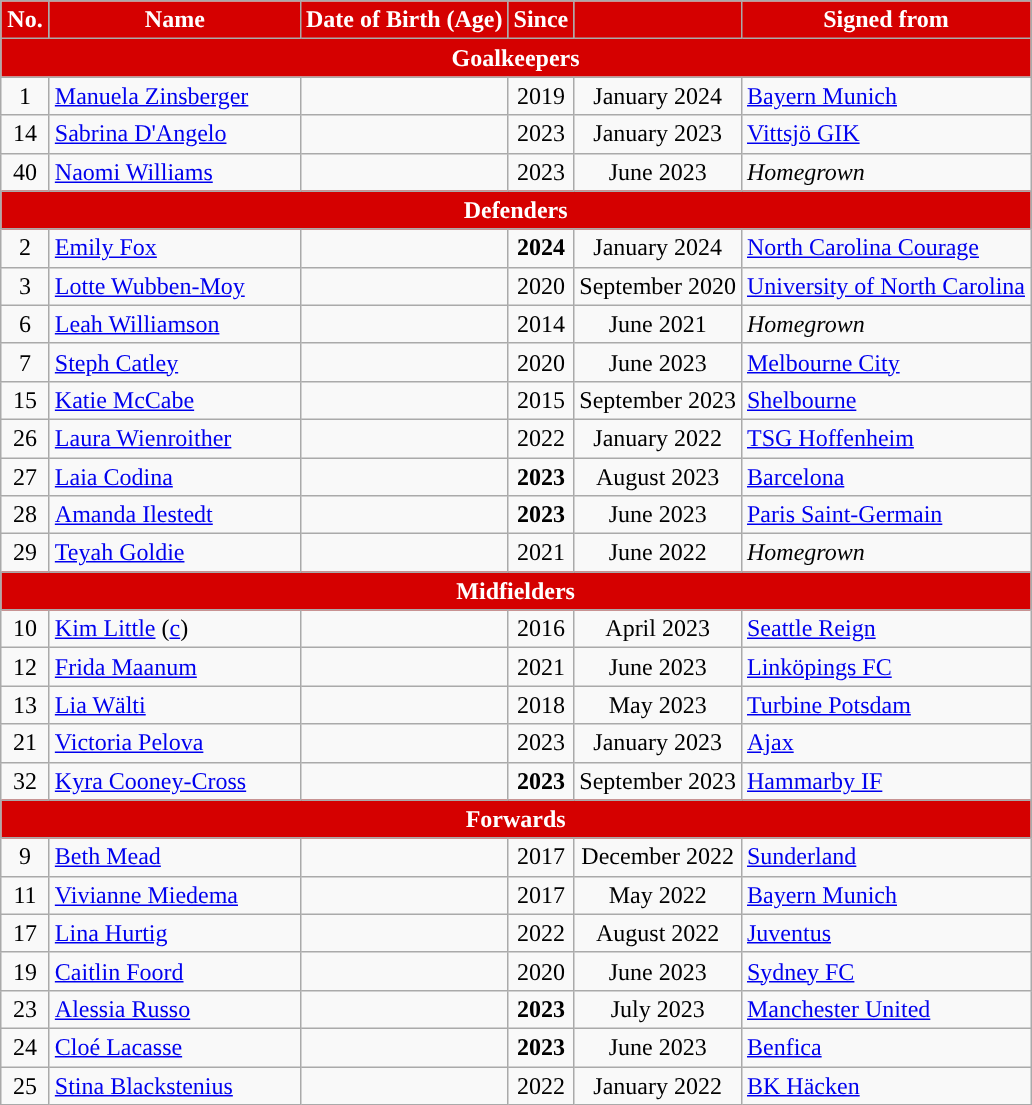<table class="wikitable" style="text-align:center; font-size:100%; ">
<tr>
<th style="background:#d50000; color:white; text-align:center; width:25px;">No.</th>
<th style="background:#d50000; color:white; text-align:center; width:160px;">Name</th>
<th style="background:#d50000; color:white; text-align:center;">Date of Birth (Age)</th>
<th style="background:#d50000; color:white; text-align:center;">Since</th>
<th style="background:#d50000; color:white; text-align:center;"></th>
<th style="background:#d50000; color:white; text-align:center;">Signed from</th>
</tr>
<tr>
<th colspan="6" style="background:#d50000; color:white; text-align:center;">Goalkeepers</th>
</tr>
<tr>
<td>1</td>
<td align="left"> <a href='#'>Manuela Zinsberger</a></td>
<td></td>
<td>2019</td>
<td>January 2024</td>
<td align="left"> <a href='#'>Bayern Munich</a></td>
</tr>
<tr>
<td>14</td>
<td align="left"> <a href='#'>Sabrina D'Angelo</a></td>
<td></td>
<td>2023</td>
<td>January 2023</td>
<td align="left"> <a href='#'>Vittsjö GIK</a></td>
</tr>
<tr>
<td>40</td>
<td align="left"> <a href='#'>Naomi Williams</a></td>
<td></td>
<td>2023</td>
<td>June 2023</td>
<td align="left"><em>Homegrown</em></td>
</tr>
<tr>
<th colspan="6" style="background:#d50000; color:white; text-align:center;">Defenders</th>
</tr>
<tr>
<td>2</td>
<td align="left"> <a href='#'>Emily Fox</a></td>
<td></td>
<td><strong>2024</strong></td>
<td>January 2024</td>
<td align="left"> <a href='#'>North Carolina Courage</a></td>
</tr>
<tr>
<td>3</td>
<td align="left"> <a href='#'>Lotte Wubben-Moy</a></td>
<td></td>
<td>2020</td>
<td>September 2020</td>
<td align="left"> <a href='#'>University of North Carolina</a></td>
</tr>
<tr>
<td>6</td>
<td align="left"> <a href='#'>Leah Williamson</a></td>
<td></td>
<td>2014</td>
<td>June 2021</td>
<td align="left"><em>Homegrown</em></td>
</tr>
<tr>
<td>7</td>
<td align="left"> <a href='#'>Steph Catley</a></td>
<td></td>
<td>2020</td>
<td>June 2023</td>
<td align="left"> <a href='#'>Melbourne City</a></td>
</tr>
<tr>
<td>15</td>
<td align="left"> <a href='#'>Katie McCabe</a></td>
<td></td>
<td>2015</td>
<td>September 2023</td>
<td align="left"> <a href='#'>Shelbourne</a></td>
</tr>
<tr>
<td>26</td>
<td align="left"> <a href='#'>Laura Wienroither</a></td>
<td></td>
<td>2022</td>
<td>January 2022</td>
<td align="left"> <a href='#'>TSG Hoffenheim</a></td>
</tr>
<tr>
<td>27</td>
<td align="left"> <a href='#'>Laia Codina</a></td>
<td></td>
<td><strong>2023</strong></td>
<td>August 2023</td>
<td align="left"> <a href='#'>Barcelona</a></td>
</tr>
<tr>
<td>28</td>
<td align="left"> <a href='#'>Amanda Ilestedt</a></td>
<td></td>
<td><strong>2023</strong></td>
<td>June 2023</td>
<td align="left"> <a href='#'>Paris Saint-Germain</a></td>
</tr>
<tr>
<td>29</td>
<td align="left"> <a href='#'>Teyah Goldie</a></td>
<td></td>
<td>2021</td>
<td>June 2022</td>
<td align="left"><em>Homegrown</em></td>
</tr>
<tr>
<th colspan="6" style="background:#d50000; color:white; text-align:center;">Midfielders</th>
</tr>
<tr>
<td>10</td>
<td align="left"> <a href='#'>Kim Little</a> (<a href='#'>c</a>)</td>
<td></td>
<td>2016</td>
<td>April 2023</td>
<td align="left"> <a href='#'>Seattle Reign</a></td>
</tr>
<tr>
<td>12</td>
<td align="left"> <a href='#'>Frida Maanum</a></td>
<td></td>
<td>2021</td>
<td>June 2023</td>
<td align="left"> <a href='#'>Linköpings FC</a></td>
</tr>
<tr>
<td>13</td>
<td align="left"> <a href='#'>Lia Wälti</a></td>
<td></td>
<td>2018</td>
<td>May 2023</td>
<td align="left"> <a href='#'>Turbine Potsdam</a></td>
</tr>
<tr>
<td>21</td>
<td align="left"> <a href='#'>Victoria Pelova</a></td>
<td></td>
<td>2023</td>
<td>January 2023</td>
<td align="left"> <a href='#'>Ajax</a><br></td>
</tr>
<tr>
<td>32</td>
<td align="left"> <a href='#'>Kyra Cooney-Cross</a></td>
<td></td>
<td><strong>2023</strong></td>
<td>September 2023</td>
<td align="left"> <a href='#'>Hammarby IF</a></td>
</tr>
<tr>
<th colspan="6" style="background:#d50000; color:white; text-align:center;">Forwards</th>
</tr>
<tr>
<td>9</td>
<td align="left"> <a href='#'>Beth Mead</a></td>
<td></td>
<td>2017</td>
<td>December 2022</td>
<td align="left"> <a href='#'>Sunderland</a></td>
</tr>
<tr>
<td>11</td>
<td align="left"> <a href='#'>Vivianne Miedema</a></td>
<td></td>
<td>2017</td>
<td>May 2022</td>
<td align="left"> <a href='#'>Bayern Munich</a></td>
</tr>
<tr>
<td>17</td>
<td align="left"> <a href='#'>Lina Hurtig</a></td>
<td></td>
<td>2022</td>
<td>August 2022</td>
<td align="left"> <a href='#'>Juventus</a></td>
</tr>
<tr>
<td>19</td>
<td align="left"> <a href='#'>Caitlin Foord</a></td>
<td></td>
<td>2020</td>
<td>June 2023</td>
<td align="left"> <a href='#'>Sydney FC</a><br></td>
</tr>
<tr>
<td>23</td>
<td align="left"> <a href='#'>Alessia Russo</a></td>
<td></td>
<td><strong>2023</strong></td>
<td>July 2023</td>
<td align="left"> <a href='#'>Manchester United</a></td>
</tr>
<tr>
<td>24</td>
<td align="left"> <a href='#'>Cloé Lacasse</a></td>
<td></td>
<td><strong>2023</strong></td>
<td>June 2023</td>
<td align="left"> <a href='#'>Benfica</a></td>
</tr>
<tr>
<td>25</td>
<td align="left"> <a href='#'>Stina Blackstenius</a></td>
<td></td>
<td>2022</td>
<td>January 2022</td>
<td align="left"> <a href='#'>BK Häcken</a></td>
</tr>
</table>
